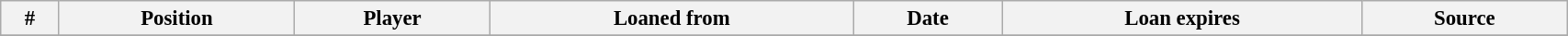<table class="wikitable sortable" style="width:90%; text-align:center; font-size:95%; text-align:left;">
<tr>
<th>#</th>
<th>Position</th>
<th>Player</th>
<th>Loaned from</th>
<th>Date</th>
<th>Loan expires</th>
<th>Source</th>
</tr>
<tr>
</tr>
</table>
